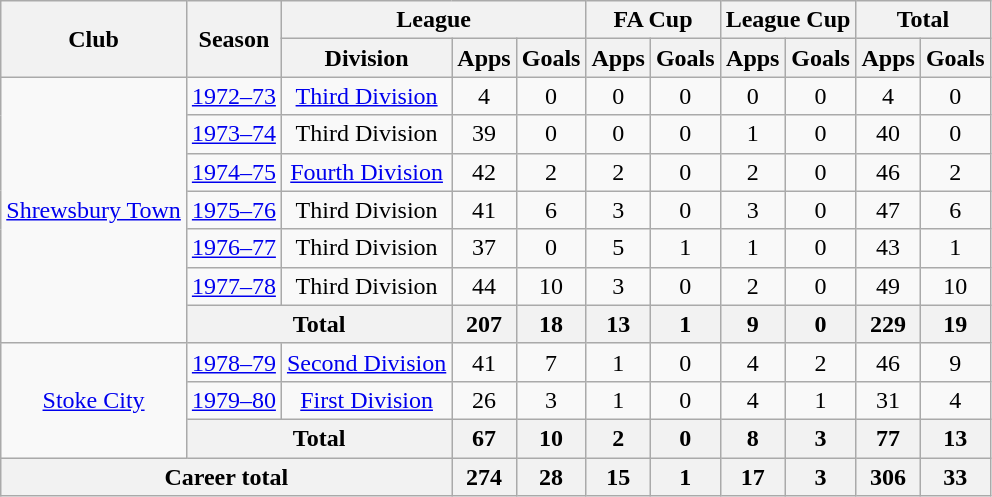<table class="wikitable" style="text-align:center">
<tr>
<th rowspan="2">Club</th>
<th rowspan="2">Season</th>
<th colspan="3">League</th>
<th colspan="2">FA Cup</th>
<th colspan="2">League Cup</th>
<th colspan="2">Total</th>
</tr>
<tr>
<th>Division</th>
<th>Apps</th>
<th>Goals</th>
<th>Apps</th>
<th>Goals</th>
<th>Apps</th>
<th>Goals</th>
<th>Apps</th>
<th>Goals</th>
</tr>
<tr>
<td rowspan="7"><a href='#'>Shrewsbury Town</a></td>
<td><a href='#'>1972–73</a></td>
<td><a href='#'>Third Division</a></td>
<td>4</td>
<td>0</td>
<td>0</td>
<td>0</td>
<td>0</td>
<td>0</td>
<td>4</td>
<td>0</td>
</tr>
<tr>
<td><a href='#'>1973–74</a></td>
<td>Third Division</td>
<td>39</td>
<td>0</td>
<td>0</td>
<td>0</td>
<td>1</td>
<td>0</td>
<td>40</td>
<td>0</td>
</tr>
<tr>
<td><a href='#'>1974–75</a></td>
<td><a href='#'>Fourth Division</a></td>
<td>42</td>
<td>2</td>
<td>2</td>
<td>0</td>
<td>2</td>
<td>0</td>
<td>46</td>
<td>2</td>
</tr>
<tr>
<td><a href='#'>1975–76</a></td>
<td>Third Division</td>
<td>41</td>
<td>6</td>
<td>3</td>
<td>0</td>
<td>3</td>
<td>0</td>
<td>47</td>
<td>6</td>
</tr>
<tr>
<td><a href='#'>1976–77</a></td>
<td>Third Division</td>
<td>37</td>
<td>0</td>
<td>5</td>
<td>1</td>
<td>1</td>
<td>0</td>
<td>43</td>
<td>1</td>
</tr>
<tr>
<td><a href='#'>1977–78</a></td>
<td>Third Division</td>
<td>44</td>
<td>10</td>
<td>3</td>
<td>0</td>
<td>2</td>
<td>0</td>
<td>49</td>
<td>10</td>
</tr>
<tr>
<th colspan="2">Total</th>
<th>207</th>
<th>18</th>
<th>13</th>
<th>1</th>
<th>9</th>
<th>0</th>
<th>229</th>
<th>19</th>
</tr>
<tr>
<td rowspan="3"><a href='#'>Stoke City</a></td>
<td><a href='#'>1978–79</a></td>
<td><a href='#'>Second Division</a></td>
<td>41</td>
<td>7</td>
<td>1</td>
<td>0</td>
<td>4</td>
<td>2</td>
<td>46</td>
<td>9</td>
</tr>
<tr>
<td><a href='#'>1979–80</a></td>
<td><a href='#'>First Division</a></td>
<td>26</td>
<td>3</td>
<td>1</td>
<td>0</td>
<td>4</td>
<td>1</td>
<td>31</td>
<td>4</td>
</tr>
<tr>
<th colspan="2">Total</th>
<th>67</th>
<th>10</th>
<th>2</th>
<th>0</th>
<th>8</th>
<th>3</th>
<th>77</th>
<th>13</th>
</tr>
<tr>
<th colspan="3">Career total</th>
<th>274</th>
<th>28</th>
<th>15</th>
<th>1</th>
<th>17</th>
<th>3</th>
<th>306</th>
<th>33</th>
</tr>
</table>
